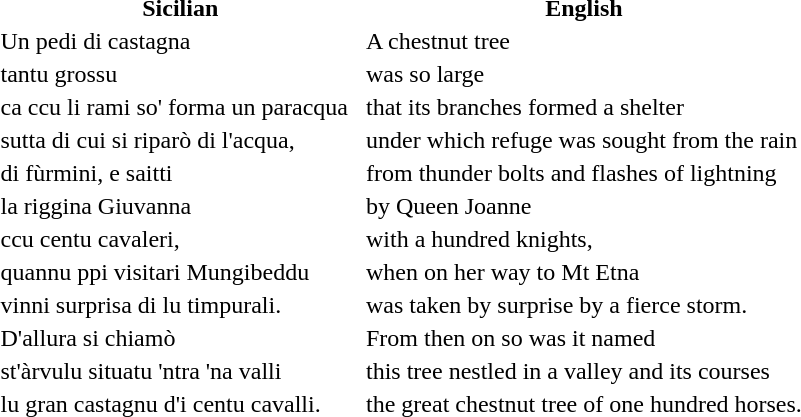<table>
<tr>
<th>Sicilian</th>
<th>English</th>
</tr>
<tr>
<td>Un pedi di castagna</td>
<td>A chestnut tree</td>
</tr>
<tr>
<td>tantu grossu</td>
<td>was so large</td>
</tr>
<tr>
<td>ca ccu li rami so' forma un paracqua  </td>
<td>that its branches formed a shelter</td>
</tr>
<tr>
<td>sutta di cui si riparò di l'acqua,</td>
<td>under which refuge was sought from the rain</td>
</tr>
<tr>
<td>di fùrmini, e saitti</td>
<td>from thunder bolts and flashes of lightning</td>
</tr>
<tr>
<td>la riggina Giuvanna</td>
<td>by Queen Joanne</td>
</tr>
<tr>
<td>ccu centu cavaleri,</td>
<td>with a hundred knights,</td>
</tr>
<tr>
<td>quannu ppi visitari Mungibeddu</td>
<td>when on her way to Mt Etna</td>
</tr>
<tr>
<td>vinni surprisa di lu timpurali.</td>
<td>was taken by surprise by a fierce storm.</td>
</tr>
<tr>
<td>D'allura si chiamò</td>
<td>From then on so was it named</td>
</tr>
<tr>
<td>st'àrvulu situatu 'ntra 'na valli</td>
<td>this tree nestled in a valley and its courses</td>
</tr>
<tr>
<td>lu gran castagnu d'i centu cavalli.</td>
<td>the great chestnut tree of one hundred horses.</td>
</tr>
</table>
